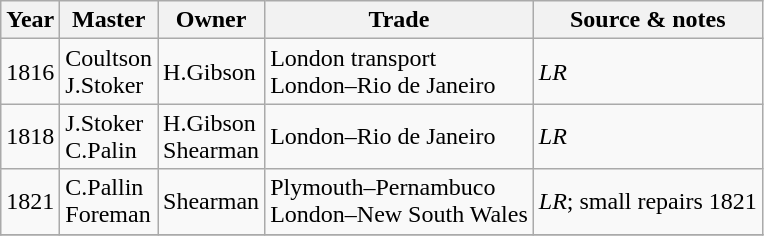<table class=" wikitable">
<tr>
<th>Year</th>
<th>Master</th>
<th>Owner</th>
<th>Trade</th>
<th>Source & notes</th>
</tr>
<tr>
<td>1816</td>
<td>Coultson<br>J.Stoker</td>
<td>H.Gibson</td>
<td>London transport<br>London–Rio de Janeiro</td>
<td><em>LR</em></td>
</tr>
<tr>
<td>1818</td>
<td>J.Stoker<br>C.Palin</td>
<td>H.Gibson<br>Shearman</td>
<td>London–Rio de Janeiro</td>
<td><em>LR</em></td>
</tr>
<tr>
<td>1821</td>
<td>C.Pallin<br>Foreman</td>
<td>Shearman</td>
<td>Plymouth–Pernambuco<br>London–New South Wales</td>
<td><em>LR</em>; small repairs 1821</td>
</tr>
<tr>
</tr>
</table>
